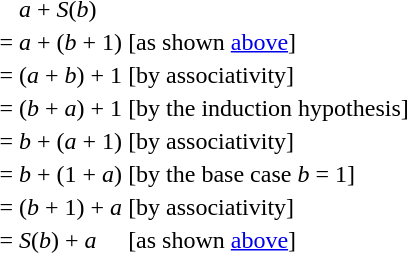<table>
<tr>
<td></td>
<td><em>a</em> + <em>S</em>(<em>b</em>)</td>
</tr>
<tr>
<td>=</td>
<td><em>a</em> + (<em>b</em> + 1)</td>
<td>[as shown <a href='#'>above</a>]</td>
</tr>
<tr>
<td>=</td>
<td>(<em>a</em> + <em>b</em>) + 1</td>
<td>[by associativity]</td>
</tr>
<tr>
<td>=</td>
<td>(<em>b</em> + <em>a</em>) + 1</td>
<td>[by the induction hypothesis]</td>
</tr>
<tr>
<td>=</td>
<td><em>b</em> + (<em>a</em> + 1)</td>
<td>[by associativity]</td>
</tr>
<tr>
<td>=</td>
<td><em>b</em> + (1 + <em>a</em>)</td>
<td>[by the base case <em>b</em> = 1]</td>
</tr>
<tr>
<td>=</td>
<td>(<em>b</em> + 1) + <em>a</em></td>
<td>[by associativity]</td>
</tr>
<tr>
<td>=</td>
<td><em>S</em>(<em>b</em>) + <em>a</em></td>
<td>[as shown <a href='#'>above</a>]</td>
</tr>
</table>
